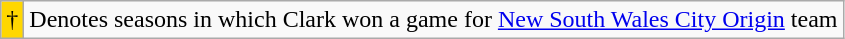<table class="wikitable">
<tr>
<td style=background:gold; color:#0000>†</td>
<td>Denotes seasons in which Clark won a game for <a href='#'>New South Wales City Origin</a> team</td>
</tr>
</table>
